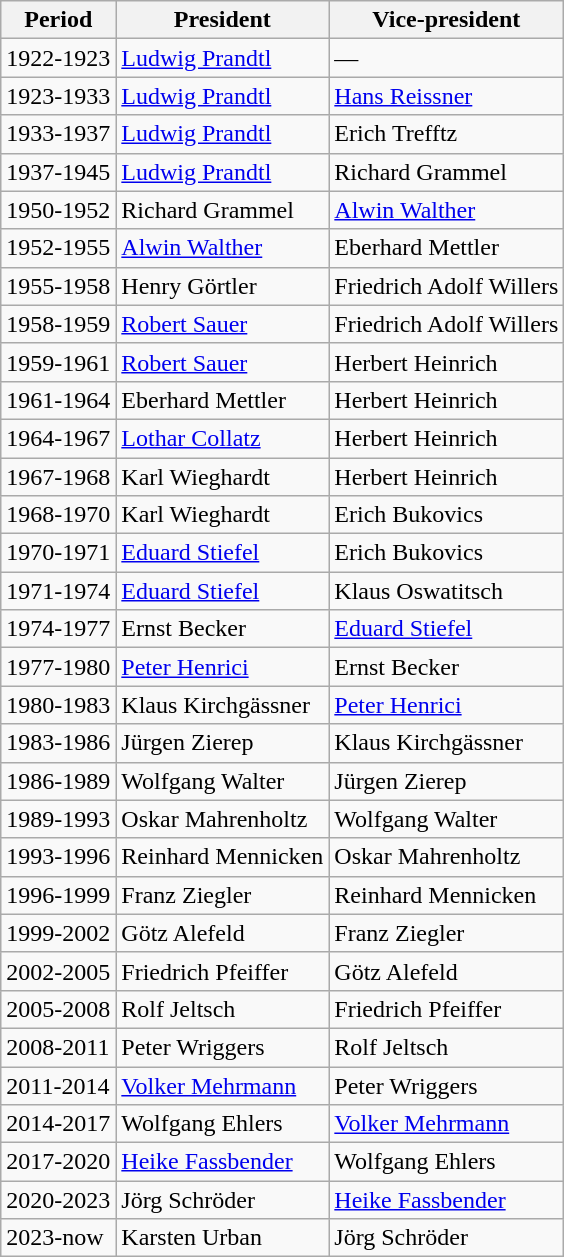<table class="wikitable">
<tr>
<th>Period</th>
<th>President</th>
<th>Vice-president</th>
</tr>
<tr>
<td>1922-1923</td>
<td><a href='#'>Ludwig Prandtl</a></td>
<td>—</td>
</tr>
<tr>
<td>1923-1933</td>
<td><a href='#'>Ludwig Prandtl</a></td>
<td><a href='#'>Hans Reissner</a></td>
</tr>
<tr>
<td>1933-1937</td>
<td><a href='#'>Ludwig Prandtl</a></td>
<td>Erich Trefftz</td>
</tr>
<tr>
<td>1937-1945</td>
<td><a href='#'>Ludwig Prandtl</a></td>
<td>Richard Grammel</td>
</tr>
<tr>
<td>1950-1952</td>
<td>Richard Grammel</td>
<td><a href='#'>Alwin Walther</a></td>
</tr>
<tr>
<td>1952-1955</td>
<td><a href='#'>Alwin Walther</a></td>
<td>Eberhard Mettler</td>
</tr>
<tr>
<td>1955-1958</td>
<td>Henry Görtler</td>
<td>Friedrich Adolf Willers</td>
</tr>
<tr>
<td>1958-1959</td>
<td><a href='#'>Robert Sauer</a></td>
<td>Friedrich Adolf Willers</td>
</tr>
<tr>
<td>1959-1961</td>
<td><a href='#'>Robert Sauer</a></td>
<td>Herbert Heinrich</td>
</tr>
<tr>
<td>1961-1964</td>
<td>Eberhard Mettler</td>
<td>Herbert Heinrich</td>
</tr>
<tr>
<td>1964-1967</td>
<td><a href='#'>Lothar Collatz</a></td>
<td>Herbert Heinrich</td>
</tr>
<tr>
<td>1967-1968</td>
<td>Karl Wieghardt</td>
<td>Herbert Heinrich</td>
</tr>
<tr>
<td>1968-1970</td>
<td>Karl Wieghardt</td>
<td>Erich Bukovics</td>
</tr>
<tr>
<td>1970-1971</td>
<td><a href='#'>Eduard Stiefel</a></td>
<td>Erich Bukovics</td>
</tr>
<tr>
<td>1971-1974</td>
<td><a href='#'>Eduard Stiefel</a></td>
<td>Klaus Oswatitsch</td>
</tr>
<tr>
<td>1974-1977</td>
<td>Ernst Becker</td>
<td><a href='#'>Eduard Stiefel</a></td>
</tr>
<tr>
<td>1977-1980</td>
<td><a href='#'>Peter Henrici</a></td>
<td>Ernst Becker</td>
</tr>
<tr>
<td>1980-1983</td>
<td>Klaus Kirchgässner</td>
<td><a href='#'>Peter Henrici</a></td>
</tr>
<tr>
<td>1983-1986</td>
<td>Jürgen Zierep</td>
<td>Klaus Kirchgässner</td>
</tr>
<tr>
<td>1986-1989</td>
<td>Wolfgang Walter</td>
<td>Jürgen Zierep</td>
</tr>
<tr>
<td>1989-1993</td>
<td>Oskar Mahrenholtz</td>
<td>Wolfgang Walter</td>
</tr>
<tr>
<td>1993-1996</td>
<td>Reinhard Mennicken</td>
<td>Oskar Mahrenholtz</td>
</tr>
<tr>
<td>1996-1999</td>
<td>Franz Ziegler</td>
<td>Reinhard Mennicken</td>
</tr>
<tr>
<td>1999-2002</td>
<td>Götz Alefeld</td>
<td>Franz Ziegler</td>
</tr>
<tr>
<td>2002-2005</td>
<td>Friedrich Pfeiffer</td>
<td>Götz Alefeld</td>
</tr>
<tr>
<td>2005-2008</td>
<td>Rolf Jeltsch</td>
<td>Friedrich Pfeiffer</td>
</tr>
<tr>
<td>2008-2011</td>
<td>Peter Wriggers</td>
<td>Rolf Jeltsch</td>
</tr>
<tr>
<td>2011-2014</td>
<td><a href='#'>Volker Mehrmann</a></td>
<td>Peter Wriggers</td>
</tr>
<tr>
<td>2014-2017</td>
<td>Wolfgang Ehlers</td>
<td><a href='#'>Volker Mehrmann</a></td>
</tr>
<tr>
<td>2017-2020</td>
<td><a href='#'>Heike Fassbender</a></td>
<td>Wolfgang Ehlers</td>
</tr>
<tr>
<td>2020-2023</td>
<td>Jörg Schröder</td>
<td><a href='#'>Heike Fassbender</a></td>
</tr>
<tr>
<td>2023-now</td>
<td>Karsten Urban</td>
<td>Jörg Schröder</td>
</tr>
</table>
